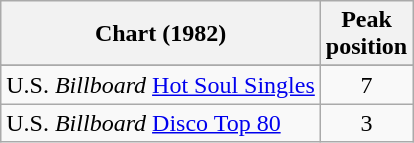<table class="wikitable">
<tr>
<th>Chart (1982)</th>
<th>Peak<br>position</th>
</tr>
<tr>
</tr>
<tr>
<td>U.S. <em>Billboard</em> <a href='#'>Hot Soul Singles</a></td>
<td align="center">7</td>
</tr>
<tr>
<td>U.S. <em>Billboard</em> <a href='#'>Disco Top 80</a></td>
<td align="center">3</td>
</tr>
</table>
